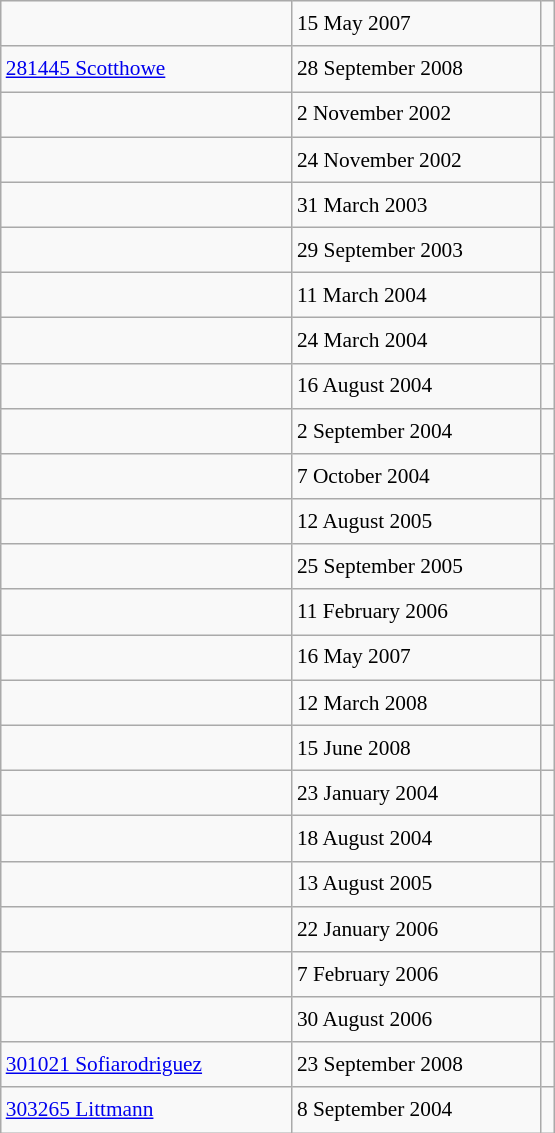<table class="wikitable" style="font-size: 89%; float: left; width: 26em; margin-right: 1em; line-height: 1.65em">
<tr>
<td></td>
<td>15 May 2007</td>
<td></td>
</tr>
<tr>
<td><a href='#'>281445 Scotthowe</a></td>
<td>28 September 2008</td>
<td></td>
</tr>
<tr>
<td></td>
<td>2 November 2002</td>
<td></td>
</tr>
<tr>
<td></td>
<td>24 November 2002</td>
<td></td>
</tr>
<tr>
<td></td>
<td>31 March 2003</td>
<td></td>
</tr>
<tr>
<td></td>
<td>29 September 2003</td>
<td></td>
</tr>
<tr>
<td></td>
<td>11 March 2004</td>
<td></td>
</tr>
<tr>
<td></td>
<td>24 March 2004</td>
<td></td>
</tr>
<tr>
<td></td>
<td>16 August 2004</td>
<td></td>
</tr>
<tr>
<td></td>
<td>2 September 2004</td>
<td></td>
</tr>
<tr>
<td></td>
<td>7 October 2004</td>
<td></td>
</tr>
<tr>
<td></td>
<td>12 August 2005</td>
<td></td>
</tr>
<tr>
<td></td>
<td>25 September 2005</td>
<td></td>
</tr>
<tr>
<td></td>
<td>11 February 2006</td>
<td></td>
</tr>
<tr>
<td></td>
<td>16 May 2007</td>
<td></td>
</tr>
<tr>
<td></td>
<td>12 March 2008</td>
<td></td>
</tr>
<tr>
<td></td>
<td>15 June 2008</td>
<td></td>
</tr>
<tr>
<td></td>
<td>23 January 2004</td>
<td></td>
</tr>
<tr>
<td></td>
<td>18 August 2004</td>
<td></td>
</tr>
<tr>
<td></td>
<td>13 August 2005</td>
<td></td>
</tr>
<tr>
<td></td>
<td>22 January 2006</td>
<td></td>
</tr>
<tr>
<td></td>
<td>7 February 2006</td>
<td></td>
</tr>
<tr>
<td></td>
<td>30 August 2006</td>
<td></td>
</tr>
<tr>
<td><a href='#'>301021 Sofiarodriguez</a></td>
<td>23 September 2008</td>
<td></td>
</tr>
<tr>
<td><a href='#'>303265 Littmann</a></td>
<td>8 September 2004</td>
<td></td>
</tr>
</table>
